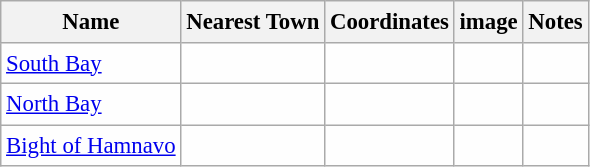<table class="wikitable sortable" style="table-layout:fixed;background-color:#FEFEFE;font-size:95%;padding:0.30em;line-height:1.35em;">
<tr>
<th scope="col">Name</th>
<th scope="col">Nearest Town</th>
<th scope="col" data-sort-type="number">Coordinates</th>
<th scope="col">image</th>
<th class="unsortable">Notes</th>
</tr>
<tr>
<td><a href='#'>South Bay</a></td>
<td></td>
<td></td>
<td></td>
<td></td>
</tr>
<tr>
<td><a href='#'>North Bay</a></td>
<td></td>
<td></td>
<td></td>
<td></td>
</tr>
<tr>
<td><a href='#'>Bight of Hamnavo</a></td>
<td></td>
<td></td>
<td></td>
<td></td>
</tr>
</table>
